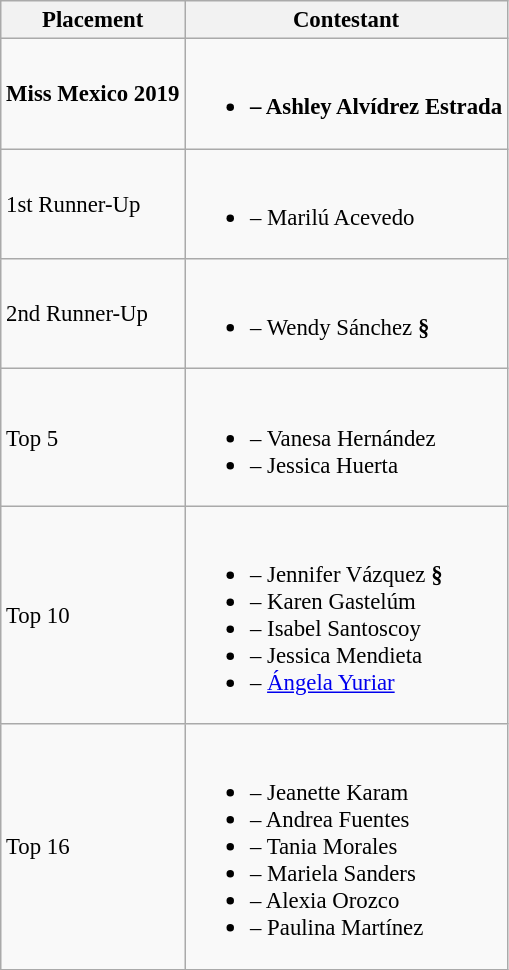<table class="wikitable sortable" style="font-size: 95%;">
<tr>
<th>Placement</th>
<th>Contestant</th>
</tr>
<tr>
<td><strong>Miss Mexico 2019</strong></td>
<td><br><ul><li><strong> – Ashley Alvídrez Estrada</strong></li></ul></td>
</tr>
<tr>
<td>1st Runner-Up</td>
<td><br><ul><li> – Marilú Acevedo</li></ul></td>
</tr>
<tr>
<td>2nd Runner-Up</td>
<td><br><ul><li> – Wendy Sánchez <strong>§</strong></li></ul></td>
</tr>
<tr>
<td>Top 5</td>
<td><br><ul><li> – Vanesa Hernández</li><li> – Jessica Huerta</li></ul></td>
</tr>
<tr>
<td>Top 10</td>
<td><br><ul><li> – Jennifer Vázquez <strong>§</strong></li><li> – Karen Gastelúm</li><li> – Isabel Santoscoy</li><li> – Jessica Mendieta</li><li> – <a href='#'>Ángela Yuriar</a></li></ul></td>
</tr>
<tr>
<td>Top 16</td>
<td><br><ul><li> – Jeanette Karam</li><li> – Andrea Fuentes</li><li> – Tania Morales</li><li> – Mariela Sanders</li><li> – Alexia Orozco</li><li> – Paulina Martínez</li></ul></td>
</tr>
</table>
